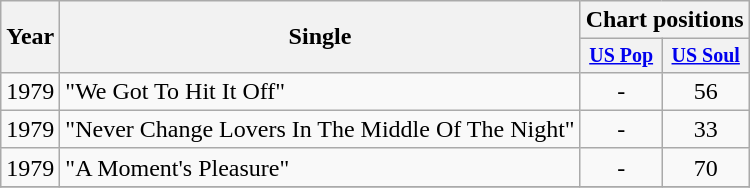<table class="wikitable" style="text-align:center;">
<tr>
<th rowspan="2">Year</th>
<th rowspan="2">Single</th>
<th colspan="2">Chart positions</th>
</tr>
<tr style="font-size:smaller;">
<th><a href='#'>US Pop</a></th>
<th><a href='#'>US Soul</a></th>
</tr>
<tr>
<td rowspan="1">1979</td>
<td align="left">"We Got To Hit It Off"</td>
<td>-</td>
<td>56</td>
</tr>
<tr>
<td rowspan="1">1979</td>
<td align="left">"Never Change Lovers In The Middle Of The Night"</td>
<td>-</td>
<td>33</td>
</tr>
<tr>
<td rowspan="1">1979</td>
<td align="left">"A Moment's Pleasure"</td>
<td>-</td>
<td>70</td>
</tr>
<tr>
</tr>
</table>
